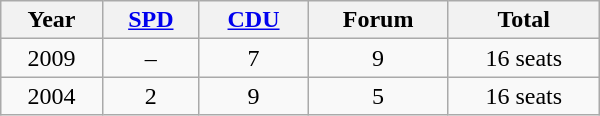<table class="wikitable" width="400">
<tr>
<th>Year</th>
<th><a href='#'>SPD</a></th>
<th><a href='#'>CDU</a></th>
<th>Forum</th>
<th>Total</th>
</tr>
<tr align="center">
<td>2009</td>
<td>–</td>
<td>7</td>
<td>9</td>
<td>16 seats</td>
</tr>
<tr align="center">
<td>2004</td>
<td>2</td>
<td>9</td>
<td>5</td>
<td>16 seats</td>
</tr>
</table>
